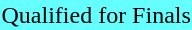<table>
<tr bgcolor="66FFFF">
<td>Qualified for Finals</td>
</tr>
</table>
